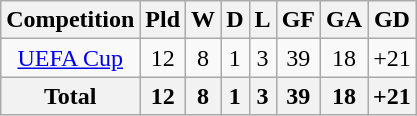<table class="wikitable" style="text-align:center">
<tr>
<th>Competition</th>
<th>Pld</th>
<th>W</th>
<th>D</th>
<th>L</th>
<th>GF</th>
<th>GA</th>
<th>GD</th>
</tr>
<tr>
<td><a href='#'>UEFA Cup</a></td>
<td>12</td>
<td>8</td>
<td>1</td>
<td>3</td>
<td>39</td>
<td>18</td>
<td>+21</td>
</tr>
<tr>
<th>Total</th>
<th>12</th>
<th>8</th>
<th>1</th>
<th>3</th>
<th>39</th>
<th>18</th>
<th>+21</th>
</tr>
</table>
